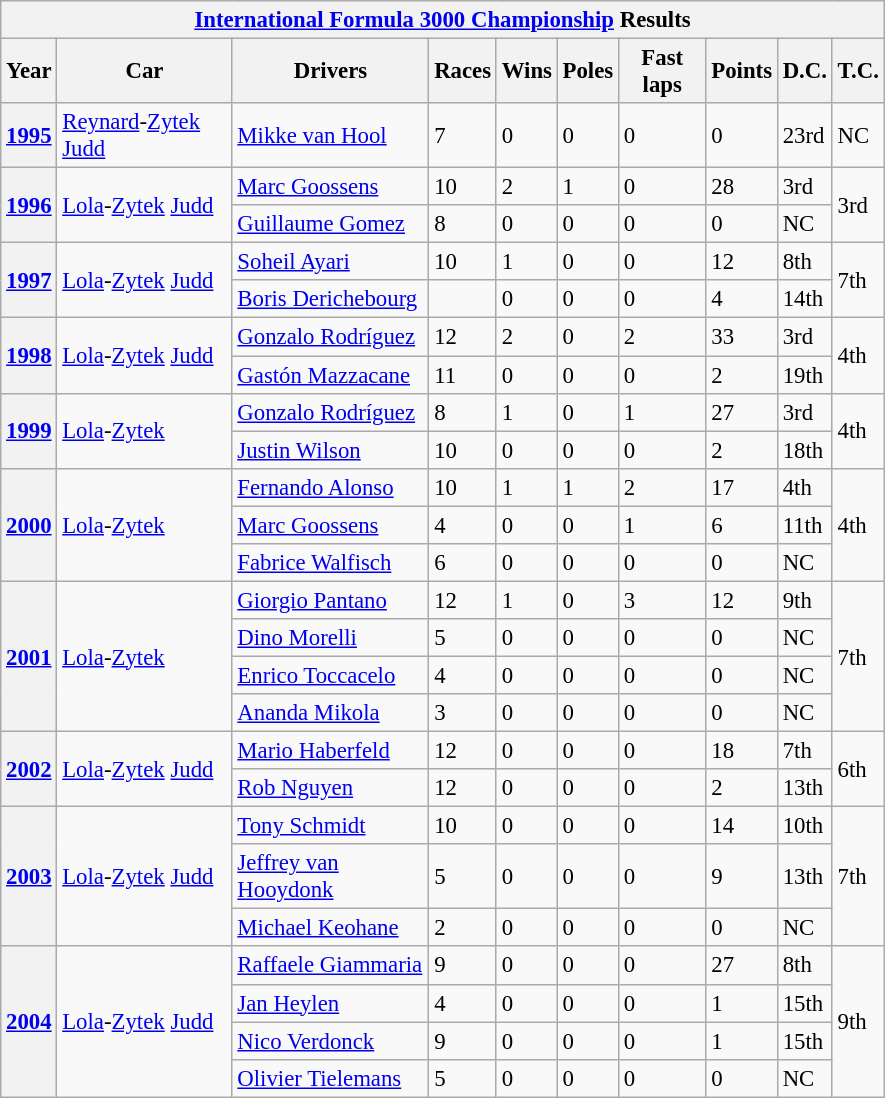<table class="wikitable collapsible collapsed" style="font-size:95%; width:590px">
<tr>
<th colspan=10><a href='#'>International Formula 3000 Championship</a> Results</th>
</tr>
<tr>
<th>Year</th>
<th>Car</th>
<th>Drivers</th>
<th>Races</th>
<th>Wins</th>
<th>Poles</th>
<th>Fast laps</th>
<th>Points</th>
<th>D.C.</th>
<th>T.C.</th>
</tr>
<tr>
<th><strong><a href='#'>1995</a></strong></th>
<td><a href='#'>Reynard</a>-<a href='#'>Zytek</a> <a href='#'>Judd</a></td>
<td> <a href='#'>Mikke van Hool</a></td>
<td>7</td>
<td>0</td>
<td>0</td>
<td>0</td>
<td>0</td>
<td>23rd</td>
<td>NC</td>
</tr>
<tr>
<th rowspan=2><strong><a href='#'>1996</a></strong></th>
<td rowspan=2><a href='#'>Lola</a>-<a href='#'>Zytek</a> <a href='#'>Judd</a></td>
<td> <a href='#'>Marc Goossens</a></td>
<td>10</td>
<td>2</td>
<td>1</td>
<td>0</td>
<td>28</td>
<td>3rd</td>
<td rowspan=2>3rd</td>
</tr>
<tr>
<td> <a href='#'>Guillaume Gomez</a></td>
<td>8</td>
<td>0</td>
<td>0</td>
<td>0</td>
<td>0</td>
<td>NC</td>
</tr>
<tr>
<th rowspan=2><strong><a href='#'>1997</a></strong></th>
<td rowspan=2><a href='#'>Lola</a>-<a href='#'>Zytek</a> <a href='#'>Judd</a></td>
<td> <a href='#'>Soheil Ayari</a></td>
<td>10</td>
<td>1</td>
<td>0</td>
<td>0</td>
<td>12</td>
<td>8th</td>
<td rowspan=2>7th</td>
</tr>
<tr>
<td> <a href='#'>Boris Derichebourg</a></td>
<td></td>
<td>0</td>
<td>0</td>
<td>0</td>
<td>4</td>
<td>14th</td>
</tr>
<tr>
<th rowspan=2><strong><a href='#'>1998</a></strong></th>
<td rowspan=2><a href='#'>Lola</a>-<a href='#'>Zytek</a> <a href='#'>Judd</a></td>
<td> <a href='#'>Gonzalo Rodríguez</a></td>
<td>12</td>
<td>2</td>
<td>0</td>
<td>2</td>
<td>33</td>
<td>3rd</td>
<td rowspan=2>4th</td>
</tr>
<tr>
<td> <a href='#'>Gastón Mazzacane</a></td>
<td>11</td>
<td>0</td>
<td>0</td>
<td>0</td>
<td>2</td>
<td>19th</td>
</tr>
<tr>
<th rowspan=2><strong><a href='#'>1999</a></strong></th>
<td rowspan=2><a href='#'>Lola</a>-<a href='#'>Zytek</a></td>
<td> <a href='#'>Gonzalo Rodríguez</a></td>
<td>8</td>
<td>1</td>
<td>0</td>
<td>1</td>
<td>27</td>
<td>3rd</td>
<td rowspan=2>4th</td>
</tr>
<tr>
<td> <a href='#'>Justin Wilson</a></td>
<td>10</td>
<td>0</td>
<td>0</td>
<td>0</td>
<td>2</td>
<td>18th</td>
</tr>
<tr>
<th rowspan=3><strong><a href='#'>2000</a></strong></th>
<td rowspan=3><a href='#'>Lola</a>-<a href='#'>Zytek</a></td>
<td> <a href='#'>Fernando Alonso</a></td>
<td>10</td>
<td>1</td>
<td>1</td>
<td>2</td>
<td>17</td>
<td>4th</td>
<td rowspan=3>4th</td>
</tr>
<tr>
<td> <a href='#'>Marc Goossens</a></td>
<td>4</td>
<td>0</td>
<td>0</td>
<td>1</td>
<td>6</td>
<td>11th</td>
</tr>
<tr>
<td> <a href='#'>Fabrice Walfisch</a></td>
<td>6</td>
<td>0</td>
<td>0</td>
<td>0</td>
<td>0</td>
<td>NC</td>
</tr>
<tr>
<th rowspan=4><strong><a href='#'>2001</a></strong></th>
<td rowspan=4><a href='#'>Lola</a>-<a href='#'>Zytek</a></td>
<td> <a href='#'>Giorgio Pantano</a></td>
<td>12</td>
<td>1</td>
<td>0</td>
<td>3</td>
<td>12</td>
<td>9th</td>
<td rowspan=4>7th</td>
</tr>
<tr>
<td> <a href='#'>Dino Morelli</a></td>
<td>5</td>
<td>0</td>
<td>0</td>
<td>0</td>
<td>0</td>
<td>NC</td>
</tr>
<tr>
<td> <a href='#'>Enrico Toccacelo</a></td>
<td>4</td>
<td>0</td>
<td>0</td>
<td>0</td>
<td>0</td>
<td>NC</td>
</tr>
<tr>
<td> <a href='#'>Ananda Mikola</a></td>
<td>3</td>
<td>0</td>
<td>0</td>
<td>0</td>
<td>0</td>
<td>NC</td>
</tr>
<tr>
<th rowspan=2><strong><a href='#'>2002</a></strong></th>
<td rowspan=2><a href='#'>Lola</a>-<a href='#'>Zytek</a> <a href='#'>Judd</a></td>
<td> <a href='#'>Mario Haberfeld</a></td>
<td>12</td>
<td>0</td>
<td>0</td>
<td>0</td>
<td>18</td>
<td>7th</td>
<td rowspan=2>6th</td>
</tr>
<tr>
<td> <a href='#'>Rob Nguyen</a></td>
<td>12</td>
<td>0</td>
<td>0</td>
<td>0</td>
<td>2</td>
<td>13th</td>
</tr>
<tr>
<th rowspan=3><strong><a href='#'>2003</a></strong></th>
<td rowspan=3><a href='#'>Lola</a>-<a href='#'>Zytek</a> <a href='#'>Judd</a></td>
<td> <a href='#'>Tony Schmidt</a></td>
<td>10</td>
<td>0</td>
<td>0</td>
<td>0</td>
<td>14</td>
<td>10th</td>
<td rowspan=3>7th</td>
</tr>
<tr>
<td> <a href='#'>Jeffrey van Hooydonk</a></td>
<td>5</td>
<td>0</td>
<td>0</td>
<td>0</td>
<td>9</td>
<td>13th</td>
</tr>
<tr>
<td> <a href='#'>Michael Keohane</a></td>
<td>2</td>
<td>0</td>
<td>0</td>
<td>0</td>
<td>0</td>
<td>NC</td>
</tr>
<tr>
<th rowspan=4><strong><a href='#'>2004</a></strong></th>
<td rowspan=4><a href='#'>Lola</a>-<a href='#'>Zytek</a> <a href='#'>Judd</a></td>
<td> <a href='#'>Raffaele Giammaria</a></td>
<td>9</td>
<td>0</td>
<td>0</td>
<td>0</td>
<td>27</td>
<td>8th</td>
<td rowspan=4>9th</td>
</tr>
<tr>
<td> <a href='#'>Jan Heylen</a></td>
<td>4</td>
<td>0</td>
<td>0</td>
<td>0</td>
<td>1</td>
<td>15th</td>
</tr>
<tr>
<td> <a href='#'>Nico Verdonck</a></td>
<td>9</td>
<td>0</td>
<td>0</td>
<td>0</td>
<td>1</td>
<td>15th</td>
</tr>
<tr>
<td> <a href='#'>Olivier Tielemans</a></td>
<td>5</td>
<td>0</td>
<td>0</td>
<td>0</td>
<td>0</td>
<td>NC</td>
</tr>
</table>
